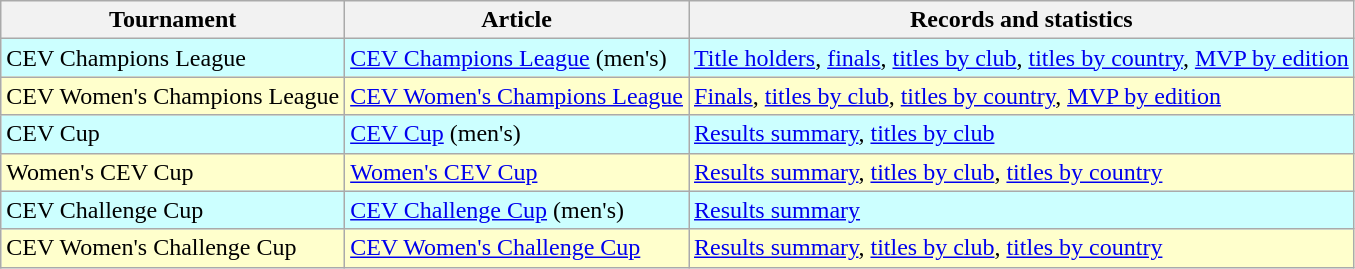<table class="wikitable">
<tr>
<th>Tournament</th>
<th>Article</th>
<th>Records and statistics</th>
</tr>
<tr style="background-color: #cff;">
<td>CEV Champions League</td>
<td><a href='#'>CEV Champions League</a> (men's)</td>
<td><a href='#'>Title holders</a>, <a href='#'>finals</a>, <a href='#'>titles by club</a>, <a href='#'>titles by country</a>, <a href='#'>MVP by edition</a></td>
</tr>
<tr style="background-color: #ffc;">
<td>CEV Women's Champions League</td>
<td><a href='#'>CEV Women's Champions League</a></td>
<td><a href='#'>Finals</a>, <a href='#'>titles by club</a>, <a href='#'>titles by country</a>, <a href='#'>MVP by edition</a></td>
</tr>
<tr style="background-color: #cff;">
<td>CEV Cup</td>
<td><a href='#'>CEV Cup</a> (men's)</td>
<td><a href='#'>Results summary</a>, <a href='#'>titles by club</a></td>
</tr>
<tr style="background-color: #ffc;">
<td>Women's CEV Cup</td>
<td><a href='#'>Women's CEV Cup</a></td>
<td><a href='#'>Results summary</a>, <a href='#'>titles by club</a>, <a href='#'>titles by country</a></td>
</tr>
<tr style="background-color: #cff;">
<td>CEV Challenge Cup</td>
<td><a href='#'>CEV Challenge Cup</a> (men's)</td>
<td><a href='#'>Results summary</a></td>
</tr>
<tr style="background-color: #ffc;">
<td>CEV Women's Challenge Cup</td>
<td><a href='#'>CEV Women's Challenge Cup</a></td>
<td><a href='#'>Results summary</a>, <a href='#'>titles by club</a>, <a href='#'>titles by country</a></td>
</tr>
</table>
